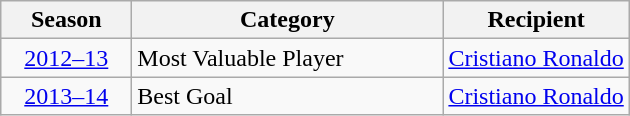<table class="wikitable">
<tr>
<th width="80">Season</th>
<th width="200">Category</th>
<th>Recipient</th>
</tr>
<tr>
<td align=center><a href='#'>2012–13</a></td>
<td>Most Valuable Player</td>
<td> <a href='#'>Cristiano Ronaldo</a> </td>
</tr>
<tr>
<td align=center><a href='#'>2013–14</a></td>
<td>Best Goal</td>
<td> <a href='#'>Cristiano Ronaldo</a> </td>
</tr>
</table>
